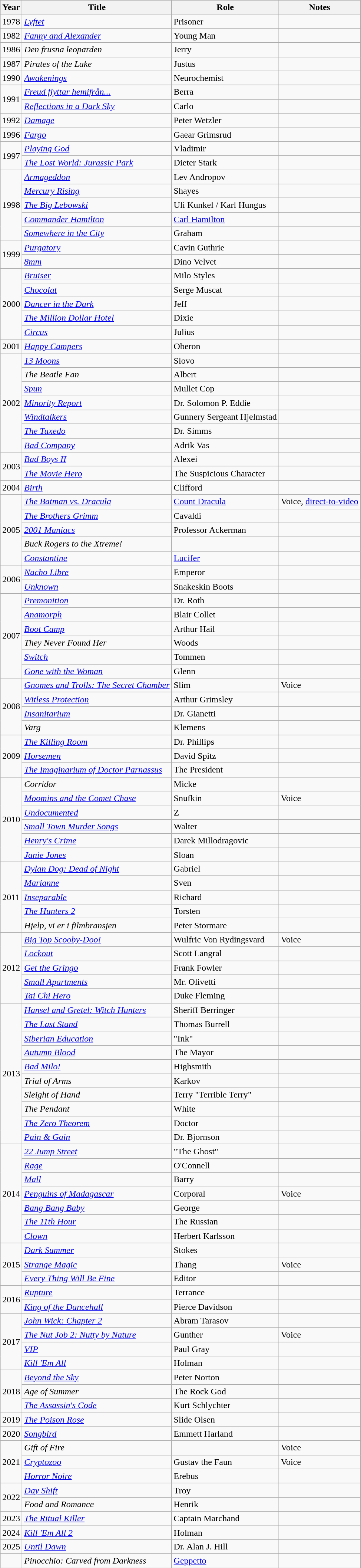<table class="wikitable sortable">
<tr>
<th>Year</th>
<th>Title</th>
<th>Role</th>
<th class="unsortable">Notes</th>
</tr>
<tr>
<td>1978</td>
<td><em><a href='#'>Lyftet</a></em></td>
<td>Prisoner</td>
<td></td>
</tr>
<tr>
<td>1982</td>
<td><em><a href='#'>Fanny and Alexander</a></em></td>
<td>Young Man</td>
<td></td>
</tr>
<tr>
<td>1986</td>
<td><em>Den frusna leoparden</em></td>
<td>Jerry</td>
<td></td>
</tr>
<tr>
<td>1987</td>
<td><em>Pirates of the Lake</em></td>
<td>Justus</td>
<td></td>
</tr>
<tr>
<td>1990</td>
<td><em><a href='#'>Awakenings</a></em></td>
<td>Neurochemist</td>
<td></td>
</tr>
<tr>
<td rowspan="2">1991</td>
<td><em><a href='#'>Freud flyttar hemifrån...</a></em></td>
<td>Berra</td>
<td></td>
</tr>
<tr>
<td><em><a href='#'>Reflections in a Dark Sky</a></em></td>
<td>Carlo</td>
<td></td>
</tr>
<tr>
<td>1992</td>
<td><em><a href='#'>Damage</a></em></td>
<td>Peter Wetzler</td>
<td></td>
</tr>
<tr>
<td>1996</td>
<td><em><a href='#'>Fargo</a></em></td>
<td>Gaear Grimsrud</td>
<td></td>
</tr>
<tr>
<td rowspan="2">1997</td>
<td><em><a href='#'>Playing God</a></em></td>
<td>Vladimir</td>
<td></td>
</tr>
<tr>
<td><em><a href='#'>The Lost World: Jurassic Park</a></em></td>
<td>Dieter Stark</td>
<td></td>
</tr>
<tr>
<td rowspan="5">1998</td>
<td><em><a href='#'>Armageddon</a></em></td>
<td>Lev Andropov</td>
<td></td>
</tr>
<tr>
<td><em><a href='#'>Mercury Rising</a></em></td>
<td>Shayes</td>
<td></td>
</tr>
<tr>
<td><em><a href='#'>The Big Lebowski</a></em></td>
<td>Uli Kunkel / Karl Hungus</td>
<td></td>
</tr>
<tr>
<td><em><a href='#'>Commander Hamilton</a></em></td>
<td><a href='#'>Carl Hamilton</a></td>
<td></td>
</tr>
<tr>
<td><em><a href='#'>Somewhere in the City</a></em></td>
<td>Graham</td>
<td></td>
</tr>
<tr>
<td rowspan="2">1999</td>
<td><em><a href='#'>Purgatory</a></em></td>
<td>Cavin Guthrie</td>
<td></td>
</tr>
<tr>
<td><em><a href='#'>8mm</a></em></td>
<td>Dino Velvet</td>
<td></td>
</tr>
<tr>
<td rowspan="5">2000</td>
<td><em><a href='#'>Bruiser</a></em></td>
<td>Milo Styles</td>
<td></td>
</tr>
<tr>
<td><em><a href='#'>Chocolat</a></em></td>
<td>Serge Muscat</td>
<td></td>
</tr>
<tr>
<td><em><a href='#'>Dancer in the Dark</a></em></td>
<td>Jeff</td>
<td></td>
</tr>
<tr>
<td><em><a href='#'>The Million Dollar Hotel</a></em></td>
<td>Dixie</td>
<td></td>
</tr>
<tr>
<td><em><a href='#'>Circus</a></em></td>
<td>Julius</td>
<td></td>
</tr>
<tr>
<td>2001</td>
<td><em><a href='#'>Happy Campers</a></em></td>
<td>Oberon</td>
<td></td>
</tr>
<tr>
<td rowspan="7">2002</td>
<td><em><a href='#'>13 Moons</a></em></td>
<td>Slovo</td>
<td></td>
</tr>
<tr>
<td><em>The Beatle Fan</em></td>
<td>Albert</td>
<td></td>
</tr>
<tr>
<td><em><a href='#'>Spun</a></em></td>
<td>Mullet Cop</td>
<td></td>
</tr>
<tr>
<td><em><a href='#'>Minority Report</a></em></td>
<td>Dr. Solomon P. Eddie</td>
<td></td>
</tr>
<tr>
<td><em><a href='#'>Windtalkers</a></em></td>
<td>Gunnery Sergeant Hjelmstad</td>
<td></td>
</tr>
<tr>
<td><em><a href='#'>The Tuxedo</a></em></td>
<td>Dr. Simms</td>
<td></td>
</tr>
<tr>
<td><em><a href='#'>Bad Company</a></em></td>
<td>Adrik Vas</td>
<td></td>
</tr>
<tr>
<td rowspan="2">2003</td>
<td><em><a href='#'>Bad Boys II</a></em></td>
<td>Alexei</td>
<td></td>
</tr>
<tr>
<td><em><a href='#'>The Movie Hero</a></em></td>
<td>The Suspicious Character</td>
<td></td>
</tr>
<tr>
<td>2004</td>
<td><em><a href='#'>Birth</a></em></td>
<td>Clifford</td>
<td></td>
</tr>
<tr>
<td rowspan="5">2005</td>
<td><em><a href='#'>The Batman vs. Dracula</a></em></td>
<td><a href='#'>Count Dracula</a></td>
<td>Voice, <a href='#'>direct-to-video</a></td>
</tr>
<tr>
<td><em><a href='#'>The Brothers Grimm</a></em></td>
<td>Cavaldi</td>
<td></td>
</tr>
<tr>
<td><em><a href='#'>2001 Maniacs</a></em></td>
<td>Professor Ackerman</td>
<td></td>
</tr>
<tr>
<td><em>Buck Rogers to the Xtreme!</em></td>
<td></td>
<td></td>
</tr>
<tr>
<td><em><a href='#'>Constantine</a></em></td>
<td><a href='#'>Lucifer</a></td>
<td></td>
</tr>
<tr>
<td rowspan="2">2006</td>
<td><em><a href='#'>Nacho Libre</a></em></td>
<td>Emperor</td>
<td></td>
</tr>
<tr>
<td><em><a href='#'>Unknown</a></em></td>
<td>Snakeskin Boots</td>
<td></td>
</tr>
<tr>
<td rowspan="6">2007</td>
<td><em><a href='#'>Premonition</a></em></td>
<td>Dr. Roth</td>
<td></td>
</tr>
<tr>
<td><em><a href='#'>Anamorph</a></em></td>
<td>Blair Collet</td>
<td></td>
</tr>
<tr>
<td><em><a href='#'>Boot Camp</a></em></td>
<td>Arthur Hail</td>
<td></td>
</tr>
<tr>
<td><em>They Never Found Her</em></td>
<td>Woods</td>
<td></td>
</tr>
<tr>
<td><em><a href='#'>Switch</a></em></td>
<td>Tommen</td>
<td></td>
</tr>
<tr>
<td><em><a href='#'>Gone with the Woman</a></em></td>
<td>Glenn</td>
<td></td>
</tr>
<tr>
<td rowspan="4">2008</td>
<td><em><a href='#'>Gnomes and Trolls: The Secret Chamber</a></em></td>
<td>Slim</td>
<td>Voice</td>
</tr>
<tr>
<td><em><a href='#'>Witless Protection</a></em></td>
<td>Arthur Grimsley</td>
<td></td>
</tr>
<tr>
<td><em><a href='#'>Insanitarium</a></em></td>
<td>Dr. Gianetti</td>
<td></td>
</tr>
<tr>
<td><em>Varg</em></td>
<td>Klemens</td>
<td></td>
</tr>
<tr>
<td rowspan="3">2009</td>
<td><em><a href='#'>The Killing Room</a></em></td>
<td>Dr. Phillips</td>
<td></td>
</tr>
<tr>
<td><em><a href='#'>Horsemen</a></em></td>
<td>David Spitz</td>
<td></td>
</tr>
<tr>
<td><em><a href='#'>The Imaginarium of Doctor Parnassus</a></em></td>
<td>The President</td>
<td></td>
</tr>
<tr>
<td rowspan="6">2010</td>
<td><em>Corridor</em></td>
<td>Micke</td>
<td></td>
</tr>
<tr>
<td><em><a href='#'>Moomins and the Comet Chase</a></em></td>
<td>Snufkin</td>
<td>Voice</td>
</tr>
<tr>
<td><em><a href='#'>Undocumented</a></em></td>
<td>Z</td>
<td></td>
</tr>
<tr>
<td><em><a href='#'>Small Town Murder Songs</a></em></td>
<td>Walter</td>
<td></td>
</tr>
<tr>
<td><em><a href='#'>Henry's Crime</a></em></td>
<td>Darek Millodragovic</td>
<td></td>
</tr>
<tr>
<td><em><a href='#'>Janie Jones</a></em></td>
<td>Sloan</td>
<td></td>
</tr>
<tr>
<td rowspan="5">2011</td>
<td><em><a href='#'>Dylan Dog: Dead of Night</a></em></td>
<td>Gabriel</td>
<td></td>
</tr>
<tr>
<td><em><a href='#'>Marianne</a></em></td>
<td>Sven</td>
<td></td>
</tr>
<tr>
<td><em><a href='#'>Inseparable</a></em></td>
<td>Richard</td>
<td></td>
</tr>
<tr>
<td><em><a href='#'>The Hunters 2</a></em></td>
<td>Torsten</td>
<td></td>
</tr>
<tr>
<td><em>Hjelp, vi er i filmbransjen</em></td>
<td>Peter Stormare</td>
<td></td>
</tr>
<tr>
<td rowspan="5">2012</td>
<td><em><a href='#'>Big Top Scooby-Doo!</a></em></td>
<td>Wulfric Von Rydingsvard</td>
<td>Voice</td>
</tr>
<tr>
<td><em><a href='#'>Lockout</a></em></td>
<td>Scott Langral</td>
<td></td>
</tr>
<tr>
<td><em><a href='#'>Get the Gringo</a></em></td>
<td>Frank Fowler</td>
<td></td>
</tr>
<tr>
<td><em><a href='#'>Small Apartments</a></em></td>
<td>Mr. Olivetti</td>
<td></td>
</tr>
<tr>
<td><em><a href='#'>Tai Chi Hero</a></em></td>
<td>Duke Fleming</td>
<td></td>
</tr>
<tr>
<td rowspan="10">2013</td>
<td><em><a href='#'>Hansel and Gretel: Witch Hunters</a></em></td>
<td>Sheriff Berringer</td>
<td></td>
</tr>
<tr>
<td><em><a href='#'>The Last Stand</a></em></td>
<td>Thomas Burrell</td>
<td></td>
</tr>
<tr>
<td><em><a href='#'>Siberian Education</a></em></td>
<td>"Ink"</td>
<td></td>
</tr>
<tr>
<td><em><a href='#'>Autumn Blood</a></em></td>
<td>The Mayor</td>
<td></td>
</tr>
<tr>
<td><em><a href='#'>Bad Milo!</a></em></td>
<td>Highsmith</td>
<td></td>
</tr>
<tr>
<td><em>Trial of Arms</em></td>
<td>Karkov</td>
<td></td>
</tr>
<tr>
<td><em>Sleight of Hand</em></td>
<td>Terry "Terrible Terry"</td>
<td></td>
</tr>
<tr>
<td><em>The Pendant</em></td>
<td>White</td>
<td></td>
</tr>
<tr>
<td><em><a href='#'>The Zero Theorem</a></em></td>
<td>Doctor</td>
<td></td>
</tr>
<tr>
<td><em><a href='#'>Pain & Gain</a></em></td>
<td>Dr. Bjornson</td>
<td></td>
</tr>
<tr>
<td rowspan="7">2014</td>
<td><em><a href='#'>22 Jump Street</a></em></td>
<td>"The Ghost"</td>
<td></td>
</tr>
<tr>
<td><em><a href='#'>Rage</a></em></td>
<td>O'Connell</td>
<td></td>
</tr>
<tr>
<td><em><a href='#'>Mall</a></em></td>
<td>Barry</td>
<td></td>
</tr>
<tr>
<td><em><a href='#'>Penguins of Madagascar</a></em></td>
<td>Corporal</td>
<td>Voice</td>
</tr>
<tr>
<td><em><a href='#'>Bang Bang Baby</a></em></td>
<td>George</td>
<td></td>
</tr>
<tr>
<td><em><a href='#'>The 11th Hour</a></em></td>
<td>The Russian</td>
<td></td>
</tr>
<tr>
<td><em><a href='#'>Clown</a></em></td>
<td>Herbert Karlsson</td>
<td></td>
</tr>
<tr>
<td rowspan="3">2015</td>
<td><em><a href='#'>Dark Summer</a></em></td>
<td>Stokes</td>
<td></td>
</tr>
<tr>
<td><em><a href='#'>Strange Magic</a></em></td>
<td>Thang</td>
<td>Voice</td>
</tr>
<tr>
<td><em><a href='#'>Every Thing Will Be Fine</a></em></td>
<td>Editor</td>
<td></td>
</tr>
<tr>
<td rowspan="2">2016</td>
<td><em><a href='#'>Rupture</a></em></td>
<td>Terrance</td>
<td></td>
</tr>
<tr>
<td><em><a href='#'>King of the Dancehall</a></em></td>
<td>Pierce Davidson</td>
<td></td>
</tr>
<tr>
<td rowspan="4">2017</td>
<td><em><a href='#'>John Wick: Chapter 2</a></em></td>
<td>Abram Tarasov</td>
<td></td>
</tr>
<tr>
<td><em><a href='#'>The Nut Job 2: Nutty by Nature</a></em></td>
<td>Gunther</td>
<td>Voice</td>
</tr>
<tr>
<td><a href='#'><em>VIP</em></a></td>
<td>Paul Gray</td>
<td></td>
</tr>
<tr>
<td><em><a href='#'>Kill 'Em All</a></em></td>
<td>Holman</td>
<td></td>
</tr>
<tr>
<td rowspan="3">2018</td>
<td><em><a href='#'>Beyond the Sky</a></em></td>
<td>Peter Norton</td>
<td></td>
</tr>
<tr>
<td><em>Age of Summer</em></td>
<td>The Rock God</td>
<td></td>
</tr>
<tr>
<td><em><a href='#'>The Assassin's Code</a></em></td>
<td>Kurt Schlychter</td>
<td></td>
</tr>
<tr>
<td>2019</td>
<td><em><a href='#'>The Poison Rose</a></em></td>
<td>Slide Olsen</td>
<td></td>
</tr>
<tr>
<td>2020</td>
<td><em><a href='#'>Songbird</a></em></td>
<td>Emmett Harland</td>
<td></td>
</tr>
<tr>
<td rowspan="3">2021</td>
<td><em>Gift of Fire</em></td>
<td></td>
<td>Voice</td>
</tr>
<tr>
<td><em><a href='#'>Cryptozoo</a></em></td>
<td>Gustav the Faun</td>
<td>Voice</td>
</tr>
<tr>
<td><em><a href='#'>Horror Noire</a></em></td>
<td>Erebus</td>
<td></td>
</tr>
<tr>
<td rowspan="2">2022</td>
<td><em><a href='#'>Day Shift</a></em></td>
<td>Troy</td>
<td></td>
</tr>
<tr>
<td><em>Food and Romance</em></td>
<td>Henrik</td>
<td></td>
</tr>
<tr>
<td rowspan="1">2023</td>
<td><em><a href='#'>The Ritual Killer</a></em></td>
<td>Captain Marchand</td>
<td></td>
</tr>
<tr>
<td>2024</td>
<td><em><a href='#'>Kill 'Em All 2</a></em></td>
<td>Holman</td>
<td></td>
</tr>
<tr>
<td>2025</td>
<td><em><a href='#'>Until Dawn</a></em></td>
<td>Dr. Alan J. Hill</td>
<td></td>
</tr>
<tr>
<td></td>
<td><em>Pinocchio: Carved from Darkness</em></td>
<td><a href='#'>Geppetto</a></td>
<td></td>
</tr>
</table>
